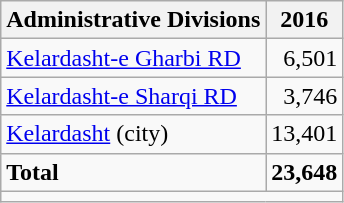<table class="wikitable">
<tr>
<th>Administrative Divisions</th>
<th>2016</th>
</tr>
<tr>
<td><a href='#'>Kelardasht-e Gharbi RD</a></td>
<td style="text-align: right;">6,501</td>
</tr>
<tr>
<td><a href='#'>Kelardasht-e Sharqi RD</a></td>
<td style="text-align: right;">3,746</td>
</tr>
<tr>
<td><a href='#'>Kelardasht</a> (city)</td>
<td style="text-align: right;">13,401</td>
</tr>
<tr>
<td><strong>Total</strong></td>
<td style="text-align: right;"><strong>23,648</strong></td>
</tr>
<tr>
<td colspan=2></td>
</tr>
</table>
